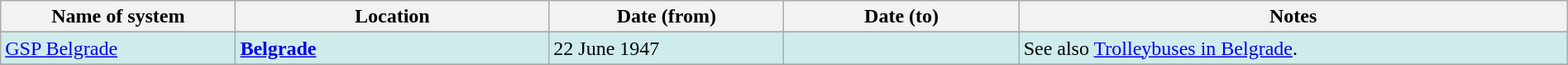<table class="wikitable" width=100%>
<tr>
<th width=15%>Name of system</th>
<th width=20%>Location</th>
<th width=15%>Date (from)</th>
<th width=15%>Date (to)</th>
<th width=35%>Notes</th>
</tr>
<tr>
</tr>
<tr style="background:#CFECEC">
<td><a href='#'>GSP Belgrade</a></td>
<td><strong><a href='#'>Belgrade</a></strong></td>
<td>22 June 1947</td>
<td> </td>
<td>See also <a href='#'>Trolleybuses in Belgrade</a>.</td>
</tr>
<tr>
</tr>
</table>
